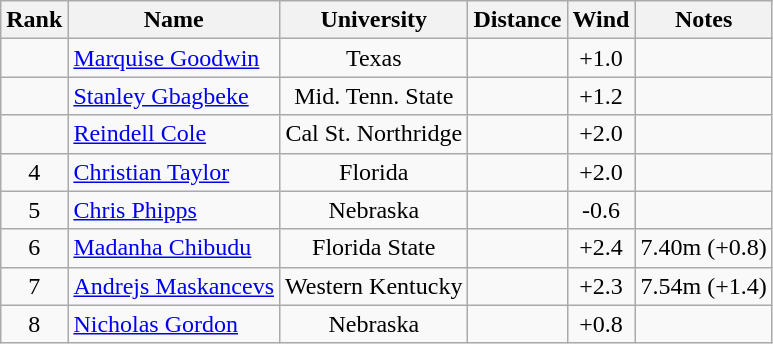<table class="wikitable sortable" style="text-align:center">
<tr>
<th>Rank</th>
<th>Name</th>
<th>University</th>
<th>Distance</th>
<th>Wind</th>
<th>Notes</th>
</tr>
<tr>
<td></td>
<td align=left><a href='#'>Marquise Goodwin</a></td>
<td>Texas</td>
<td></td>
<td>+1.0</td>
<td></td>
</tr>
<tr>
<td></td>
<td align=left><a href='#'>Stanley Gbagbeke</a> </td>
<td>Mid. Tenn. State</td>
<td></td>
<td>+1.2</td>
<td></td>
</tr>
<tr>
<td></td>
<td align=left><a href='#'>Reindell Cole</a></td>
<td>Cal St. Northridge</td>
<td></td>
<td>+2.0</td>
<td></td>
</tr>
<tr>
<td>4</td>
<td align=left><a href='#'>Christian Taylor</a></td>
<td>Florida</td>
<td></td>
<td>+2.0</td>
<td></td>
</tr>
<tr>
<td>5</td>
<td align=left><a href='#'>Chris Phipps</a></td>
<td>Nebraska</td>
<td></td>
<td>-0.6</td>
<td></td>
</tr>
<tr>
<td>6</td>
<td align=left><a href='#'>Madanha Chibudu</a> </td>
<td>Florida State</td>
<td></td>
<td>+2.4</td>
<td>7.40m (+0.8)</td>
</tr>
<tr>
<td>7</td>
<td align=left><a href='#'>Andrejs Maskancevs</a></td>
<td>Western Kentucky</td>
<td></td>
<td>+2.3</td>
<td>7.54m (+1.4)</td>
</tr>
<tr>
<td>8</td>
<td align=left><a href='#'>Nicholas Gordon</a></td>
<td>Nebraska</td>
<td></td>
<td>+0.8</td>
<td></td>
</tr>
</table>
